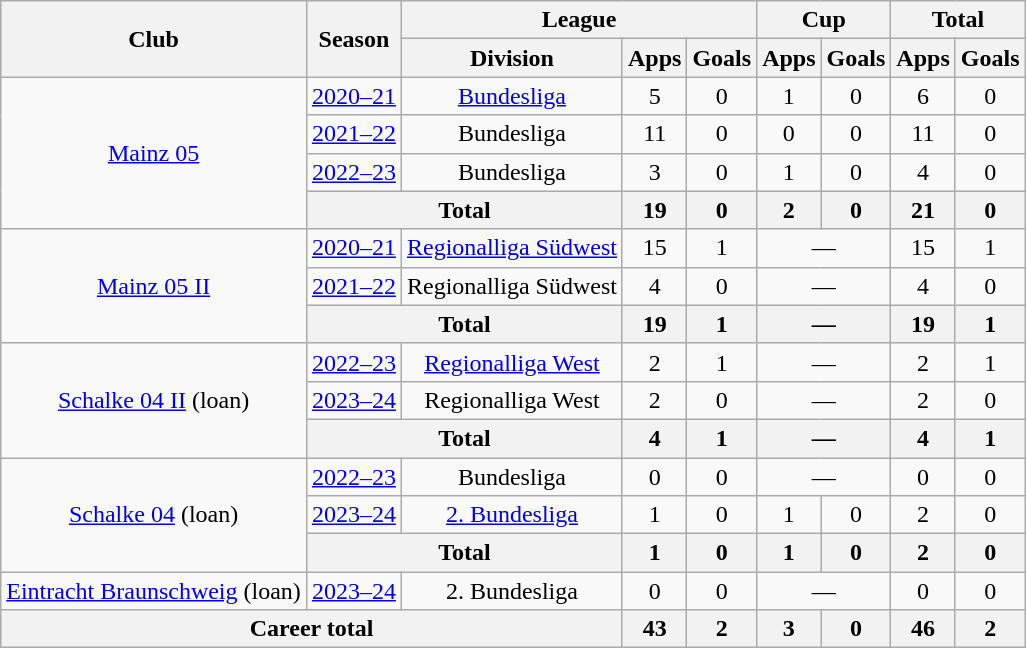<table class="wikitable nowrap" style="text-align:center">
<tr>
<th rowspan="2">Club</th>
<th rowspan="2">Season</th>
<th colspan="3">League</th>
<th colspan="2">Cup</th>
<th colspan="2">Total</th>
</tr>
<tr>
<th>Division</th>
<th>Apps</th>
<th>Goals</th>
<th>Apps</th>
<th>Goals</th>
<th>Apps</th>
<th>Goals</th>
</tr>
<tr>
<td rowspan="4"><a href='#'>Mainz 05</a></td>
<td><a href='#'>2020–21</a></td>
<td><a href='#'>Bundesliga</a></td>
<td>5</td>
<td>0</td>
<td>1</td>
<td>0</td>
<td>6</td>
<td>0</td>
</tr>
<tr>
<td><a href='#'>2021–22</a></td>
<td>Bundesliga</td>
<td>11</td>
<td>0</td>
<td>0</td>
<td>0</td>
<td>11</td>
<td>0</td>
</tr>
<tr>
<td><a href='#'>2022–23</a></td>
<td>Bundesliga</td>
<td>3</td>
<td>0</td>
<td>1</td>
<td>0</td>
<td>4</td>
<td>0</td>
</tr>
<tr>
<th colspan="2">Total</th>
<th>19</th>
<th>0</th>
<th>2</th>
<th>0</th>
<th>21</th>
<th>0</th>
</tr>
<tr>
<td rowspan="3"><a href='#'>Mainz 05 II</a></td>
<td><a href='#'>2020–21</a></td>
<td><a href='#'>Regionalliga Südwest</a></td>
<td>15</td>
<td>1</td>
<td colspan="2">—</td>
<td>15</td>
<td>1</td>
</tr>
<tr>
<td><a href='#'>2021–22</a></td>
<td>Regionalliga Südwest</td>
<td>4</td>
<td>0</td>
<td colspan="2">—</td>
<td>4</td>
<td>0</td>
</tr>
<tr>
<th colspan="2">Total</th>
<th>19</th>
<th>1</th>
<th colspan="2">—</th>
<th>19</th>
<th>1</th>
</tr>
<tr>
<td rowspan="3"><a href='#'>Schalke 04 II</a> (loan)</td>
<td><a href='#'>2022–23</a></td>
<td><a href='#'>Regionalliga West</a></td>
<td>2</td>
<td>1</td>
<td colspan="2">—</td>
<td>2</td>
<td>1</td>
</tr>
<tr>
<td><a href='#'>2023–24</a></td>
<td>Regionalliga West</td>
<td>2</td>
<td>0</td>
<td colspan="2">—</td>
<td>2</td>
<td>0</td>
</tr>
<tr>
<th colspan="2">Total</th>
<th>4</th>
<th>1</th>
<th colspan="2">—</th>
<th>4</th>
<th>1</th>
</tr>
<tr>
<td rowspan="3"><a href='#'>Schalke 04</a> (loan)</td>
<td><a href='#'>2022–23</a></td>
<td>Bundesliga</td>
<td>0</td>
<td>0</td>
<td colspan="2">—</td>
<td>0</td>
<td>0</td>
</tr>
<tr>
<td><a href='#'>2023–24</a></td>
<td><a href='#'>2. Bundesliga</a></td>
<td>1</td>
<td>0</td>
<td>1</td>
<td>0</td>
<td>2</td>
<td>0</td>
</tr>
<tr>
<th colspan="2">Total</th>
<th>1</th>
<th>0</th>
<th>1</th>
<th>0</th>
<th>2</th>
<th>0</th>
</tr>
<tr>
<td><a href='#'>Eintracht Braunschweig</a> (loan)</td>
<td><a href='#'>2023–24</a></td>
<td>2. Bundesliga</td>
<td>0</td>
<td>0</td>
<td colspan="2">—</td>
<td>0</td>
<td>0</td>
</tr>
<tr>
<th colspan="3">Career total</th>
<th>43</th>
<th>2</th>
<th>3</th>
<th>0</th>
<th>46</th>
<th>2</th>
</tr>
</table>
